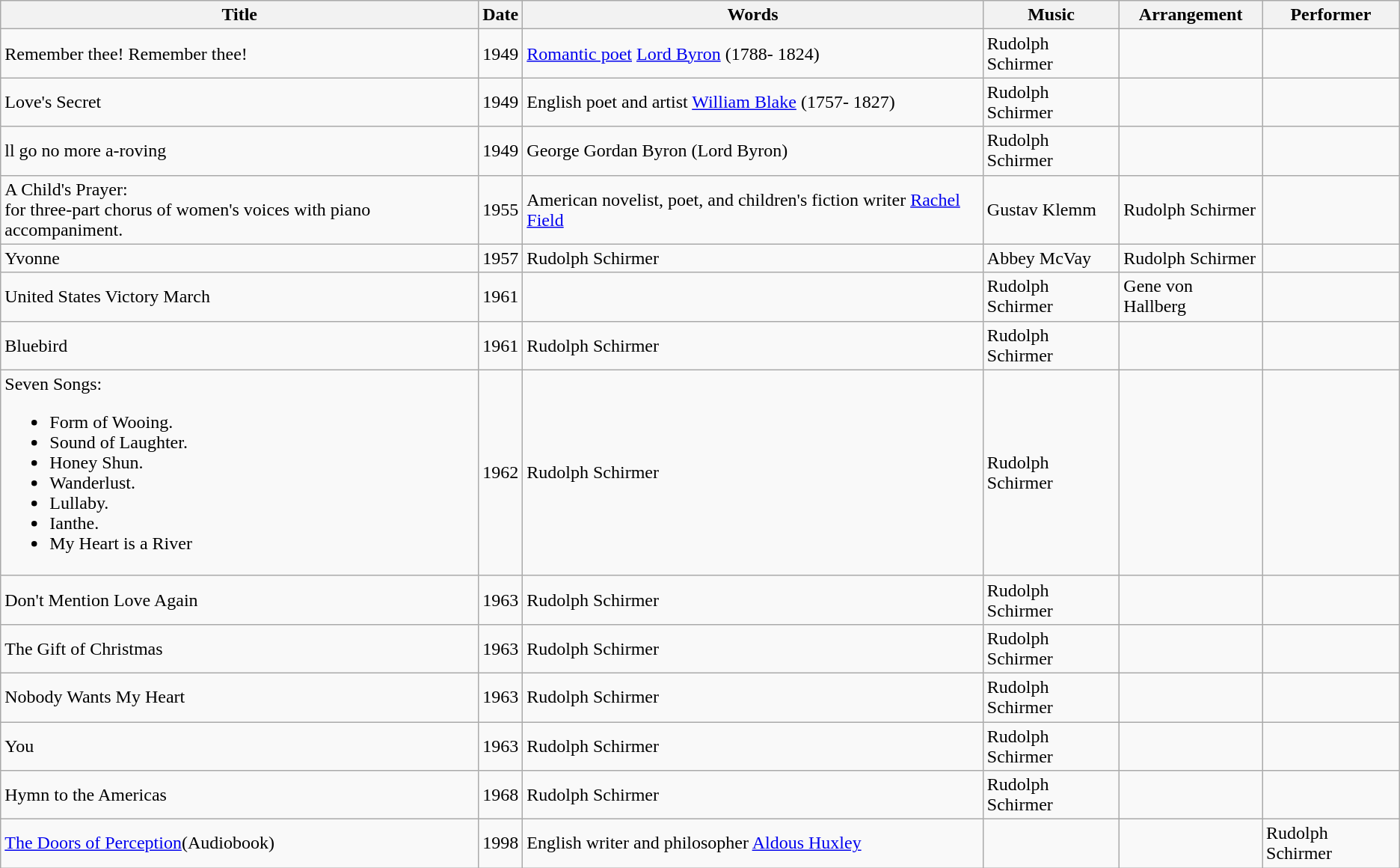<table class="wikitable">
<tr>
<th>Title</th>
<th>Date</th>
<th>Words</th>
<th>Music</th>
<th>Arrangement</th>
<th>Performer</th>
</tr>
<tr>
<td>Remember thee! Remember thee! </td>
<td>1949</td>
<td><a href='#'>Romantic poet</a> <a href='#'>Lord Byron</a> (1788- 1824)</td>
<td>Rudolph Schirmer</td>
<td></td>
<td></td>
</tr>
<tr>
<td>Love's Secret</td>
<td>1949</td>
<td>English poet and artist <a href='#'>William Blake</a> (1757- 1827)</td>
<td>Rudolph Schirmer</td>
<td></td>
<td></td>
</tr>
<tr>
<td>ll go no more a-roving</td>
<td>1949</td>
<td>George Gordan Byron (Lord Byron)</td>
<td>Rudolph Schirmer</td>
<td></td>
<td></td>
</tr>
<tr>
<td>A Child's Prayer:<br>for three-part chorus of women's voices with piano accompaniment.</td>
<td>1955</td>
<td>American novelist, poet, and children's fiction writer <a href='#'>Rachel Field</a></td>
<td>Gustav Klemm</td>
<td>Rudolph Schirmer</td>
<td></td>
</tr>
<tr>
<td>Yvonne</td>
<td>1957</td>
<td>Rudolph Schirmer</td>
<td>Abbey McVay</td>
<td>Rudolph Schirmer</td>
<td></td>
</tr>
<tr>
<td>United States Victory March</td>
<td>1961</td>
<td></td>
<td>Rudolph<br>Schirmer</td>
<td>Gene von Hallberg</td>
<td></td>
</tr>
<tr>
<td>Bluebird</td>
<td>1961</td>
<td>Rudolph Schirmer</td>
<td>Rudolph Schirmer</td>
<td></td>
<td></td>
</tr>
<tr>
<td>Seven Songs:<br><ul><li>Form of Wooing.</li><li>Sound of Laughter.</li><li>Honey Shun.</li><li>Wanderlust.</li><li>Lullaby.</li><li>Ianthe.</li><li>My Heart is a River</li></ul></td>
<td>1962</td>
<td>Rudolph Schirmer</td>
<td>Rudolph Schirmer</td>
<td></td>
<td></td>
</tr>
<tr>
<td>Don't Mention Love Again</td>
<td>1963</td>
<td>Rudolph Schirmer</td>
<td>Rudolph Schirmer</td>
<td></td>
<td></td>
</tr>
<tr>
<td>The Gift of Christmas</td>
<td>1963</td>
<td>Rudolph Schirmer</td>
<td>Rudolph Schirmer</td>
<td></td>
<td></td>
</tr>
<tr>
<td>Nobody Wants My Heart</td>
<td>1963</td>
<td>Rudolph Schirmer</td>
<td>Rudolph Schirmer</td>
<td></td>
<td></td>
</tr>
<tr>
<td>You</td>
<td>1963</td>
<td>Rudolph Schirmer</td>
<td>Rudolph Schirmer</td>
<td></td>
<td></td>
</tr>
<tr>
<td>Hymn to the Americas</td>
<td>1968</td>
<td>Rudolph Schirmer</td>
<td>Rudolph Schirmer</td>
<td></td>
<td></td>
</tr>
<tr>
<td><a href='#'>The Doors of Perception</a>(Audiobook)</td>
<td>1998</td>
<td>English writer and philosopher <a href='#'>Aldous Huxley</a></td>
<td></td>
<td></td>
<td>Rudolph Schirmer</td>
</tr>
</table>
